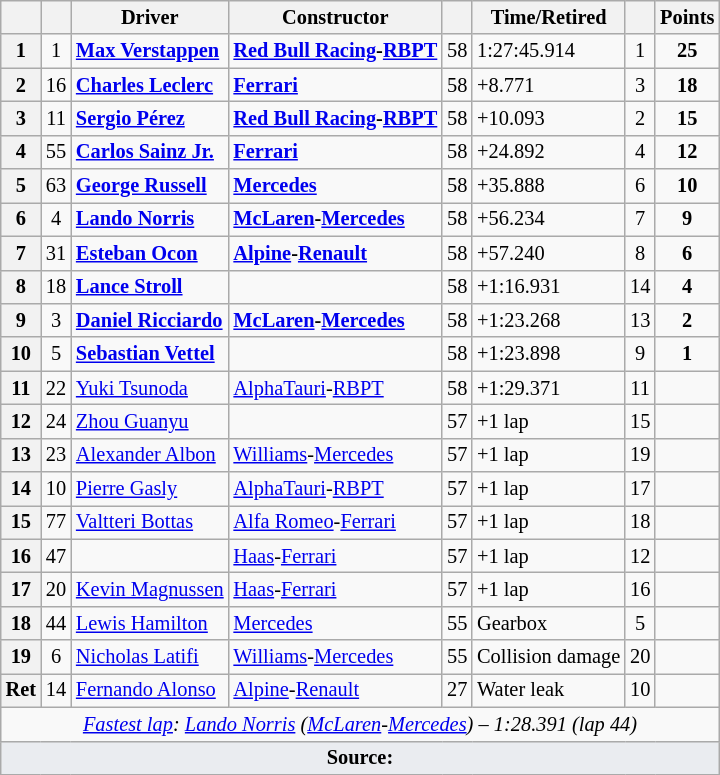<table class="wikitable sortable" style="font-size: 85%;">
<tr>
<th scope="col"></th>
<th scope="col"></th>
<th scope="col">Driver</th>
<th scope="col">Constructor</th>
<th class="unsortable" scope="col"></th>
<th class="unsortable" scope="col">Time/Retired</th>
<th scope="col"></th>
<th scope="col">Points</th>
</tr>
<tr>
<th>1</th>
<td style="text-align:center">1</td>
<td data-sort-value="aaa"><strong> <a href='#'>Max Verstappen</a></strong></td>
<td><strong><a href='#'>Red Bull Racing</a>-<a href='#'>RBPT</a></strong></td>
<td>58</td>
<td>1:27:45.914</td>
<td style="text-align:center">1</td>
<td style="text-align:center"><strong>25</strong></td>
</tr>
<tr>
<th>2</th>
<td style="text-align:center">16</td>
<td data-sort-value="aaa"><strong> <a href='#'>Charles Leclerc</a></strong></td>
<td><a href='#'><strong>Ferrari</strong></a></td>
<td>58</td>
<td>+8.771</td>
<td style="text-align:center">3</td>
<td style="text-align:center"><strong>18</strong></td>
</tr>
<tr>
<th>3</th>
<td style="text-align:center">11</td>
<td data-sort-value="aaa"><strong> <a href='#'>Sergio Pérez</a></strong></td>
<td><strong><a href='#'>Red Bull Racing</a>-<a href='#'>RBPT</a></strong></td>
<td>58</td>
<td>+10.093</td>
<td style="text-align:center">2</td>
<td style="text-align:center"><strong>15</strong></td>
</tr>
<tr>
<th>4</th>
<td style="text-align:center">55</td>
<td data-sort-value="aaa"> <strong><a href='#'>Carlos Sainz Jr.</a></strong></td>
<td><a href='#'><strong>Ferrari</strong></a></td>
<td>58</td>
<td>+24.892</td>
<td style="text-align:center">4</td>
<td style="text-align:center"><strong>12</strong></td>
</tr>
<tr>
<th>5</th>
<td style="text-align:center">63</td>
<td data-sort-value="aaa"><strong> <a href='#'>George Russell</a></strong></td>
<td><a href='#'><strong>Mercedes</strong></a></td>
<td>58</td>
<td>+35.888</td>
<td style="text-align:center">6</td>
<td style="text-align:center"><strong>10</strong></td>
</tr>
<tr>
<th>6</th>
<td align="center">4</td>
<td data-sort-value="nor"> <strong><a href='#'>Lando Norris</a></strong></td>
<td><strong><a href='#'>McLaren</a>-<a href='#'>Mercedes</a></strong></td>
<td>58</td>
<td>+56.234</td>
<td style="text-align:center">7</td>
<td style="text-align:center"><strong>9</strong></td>
</tr>
<tr>
<th>7</th>
<td style="text-align:center">31</td>
<td data-sort-value="aaa"> <strong><a href='#'>Esteban Ocon</a></strong></td>
<td><strong><a href='#'>Alpine</a>-<a href='#'>Renault</a></strong></td>
<td>58</td>
<td>+57.240</td>
<td style="text-align:center">8</td>
<td style="text-align:center"><strong>6</strong></td>
</tr>
<tr>
<th>8</th>
<td style="text-align:center">18</td>
<td data-sort-value="aaa"> <strong><a href='#'>Lance Stroll</a></strong></td>
<td></td>
<td>58</td>
<td>+1:16.931</td>
<td style="text-align:center">14</td>
<td style="text-align:center"><strong>4</strong></td>
</tr>
<tr>
<th>9</th>
<td style="text-align:center">3</td>
<td data-sort-value="aaa"> <strong><a href='#'>Daniel Ricciardo</a></strong></td>
<td><strong><a href='#'>McLaren</a>-<a href='#'>Mercedes</a></strong></td>
<td>58</td>
<td>+1:23.268</td>
<td style="text-align:center">13</td>
<td style="text-align:center"><strong>2</strong></td>
</tr>
<tr>
<th>10</th>
<td style="text-align:center">5</td>
<td data-sort-value="aaa"> <strong><a href='#'>Sebastian Vettel</a></strong></td>
<td><strong></strong></td>
<td>58</td>
<td>+1:23.898</td>
<td style="text-align:center">9</td>
<td style="text-align:center"><strong>1</strong></td>
</tr>
<tr>
<th>11</th>
<td style="text-align:center">22</td>
<td data-sort-value="aaa"> <a href='#'>Yuki Tsunoda</a></td>
<td><a href='#'>AlphaTauri</a>-<a href='#'>RBPT</a></td>
<td>58</td>
<td>+1:29.371</td>
<td style="text-align:center">11</td>
<td></td>
</tr>
<tr>
<th>12</th>
<td style="text-align:center">24</td>
<td data-sort-value="aaa"> <a href='#'>Zhou Guanyu</a></td>
<td></td>
<td>57</td>
<td>+1 lap</td>
<td style="text-align:center">15</td>
<td></td>
</tr>
<tr>
<th>13</th>
<td style="text-align:center">23</td>
<td data-sort-value="aaa"> <a href='#'>Alexander Albon</a></td>
<td><a href='#'>Williams</a>-<a href='#'>Mercedes</a></td>
<td>57</td>
<td>+1 lap</td>
<td style="text-align:center">19</td>
<td></td>
</tr>
<tr>
<th>14</th>
<td style="text-align:center">10</td>
<td data-sort-value="aaa"> <a href='#'>Pierre Gasly</a></td>
<td><a href='#'>AlphaTauri</a>-<a href='#'>RBPT</a></td>
<td>57</td>
<td>+1 lap</td>
<td data-sort-value="14" style="text-align:center">17</td>
<td></td>
</tr>
<tr>
<th>15</th>
<td style="text-align:center">77</td>
<td data-sort-value="aaa"> <a href='#'>Valtteri Bottas</a></td>
<td nowrap=""><a href='#'>Alfa Romeo</a>-<a href='#'>Ferrari</a></td>
<td>57</td>
<td>+1 lap</td>
<td style="text-align:center">18</td>
<td></td>
</tr>
<tr>
<th>16</th>
<td style="text-align:center">47</td>
<td data-sort-value="aaa"></td>
<td><a href='#'>Haas</a>-<a href='#'>Ferrari</a></td>
<td>57</td>
<td>+1 lap</td>
<td style="text-align:center">12</td>
<td></td>
</tr>
<tr>
<th>17</th>
<td style="text-align:center">20</td>
<td data-sort-value="aaa"> <a href='#'>Kevin Magnussen</a></td>
<td><a href='#'>Haas</a>-<a href='#'>Ferrari</a></td>
<td>57</td>
<td>+1 lap</td>
<td style="text-align:center">16</td>
<td></td>
</tr>
<tr>
<th>18</th>
<td style="text-align:center">44</td>
<td data-sort-value="aaa"> <a href='#'>Lewis Hamilton</a></td>
<td><a href='#'>Mercedes</a></td>
<td>55</td>
<td>Gearbox</td>
<td style="text-align:center">5</td>
<td></td>
</tr>
<tr>
<th>19</th>
<td style="text-align:center">6</td>
<td data-sort-value="aaa"> <a href='#'>Nicholas Latifi</a></td>
<td><a href='#'>Williams</a>-<a href='#'>Mercedes</a></td>
<td>55</td>
<td>Collision damage</td>
<td style="text-align:center">20</td>
<td></td>
</tr>
<tr>
<th>Ret</th>
<td style="text-align:center">14</td>
<td data-sort-value="aaa"> <a href='#'>Fernando Alonso</a></td>
<td><a href='#'>Alpine</a>-<a href='#'>Renault</a></td>
<td>27</td>
<td>Water leak</td>
<td style="text-align:center">10</td>
<td></td>
</tr>
<tr class="sortbottom">
<td colspan="8" style="text-align:center"><em><a href='#'>Fastest lap</a>:  <a href='#'>Lando Norris</a> (<a href='#'>McLaren</a>-<a href='#'>Mercedes</a>) – 1:28.391 (lap 44)</em></td>
</tr>
<tr>
<td colspan="8" style="background-color:#EAECF0;text-align:center"><strong>Source:</strong></td>
</tr>
</table>
